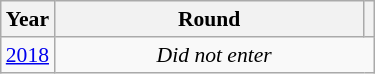<table class="wikitable" style="text-align: center; font-size:90%">
<tr>
<th>Year</th>
<th style="width:200px">Round</th>
<th></th>
</tr>
<tr>
<td><a href='#'>2018</a></td>
<td colspan="2"><em>Did not enter</em></td>
</tr>
</table>
